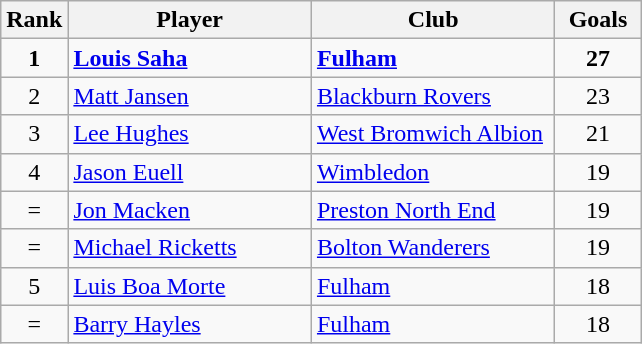<table class="wikitable" style="text-align: left;">
<tr>
<th width=20>Rank</th>
<th width=155>Player</th>
<th width=155>Club</th>
<th width=50>Goals</th>
</tr>
<tr>
<td align=center><strong>1</strong></td>
<td> <strong> <a href='#'>Louis Saha</a> </strong></td>
<td><strong> <a href='#'>Fulham</a> </strong></td>
<td align=center><strong>27</strong></td>
</tr>
<tr>
<td align=center>2</td>
<td> <a href='#'>Matt Jansen</a></td>
<td><a href='#'>Blackburn Rovers</a></td>
<td align=center>23</td>
</tr>
<tr>
<td align=center>3</td>
<td> <a href='#'>Lee Hughes</a></td>
<td><a href='#'>West Bromwich Albion</a></td>
<td align=center>21</td>
</tr>
<tr>
<td align=center>4</td>
<td> <a href='#'>Jason Euell</a></td>
<td><a href='#'>Wimbledon</a></td>
<td align=center>19</td>
</tr>
<tr>
<td align=center>=</td>
<td> <a href='#'>Jon Macken</a></td>
<td><a href='#'>Preston North End</a></td>
<td align=center>19</td>
</tr>
<tr>
<td align=center>=</td>
<td> <a href='#'>Michael Ricketts</a></td>
<td><a href='#'>Bolton Wanderers</a></td>
<td align=center>19</td>
</tr>
<tr>
<td align=center>5</td>
<td> <a href='#'>Luis Boa Morte</a></td>
<td><a href='#'>Fulham</a></td>
<td align=center>18</td>
</tr>
<tr>
<td align=center>=</td>
<td> <a href='#'>Barry Hayles</a></td>
<td><a href='#'>Fulham</a></td>
<td align=center>18</td>
</tr>
</table>
